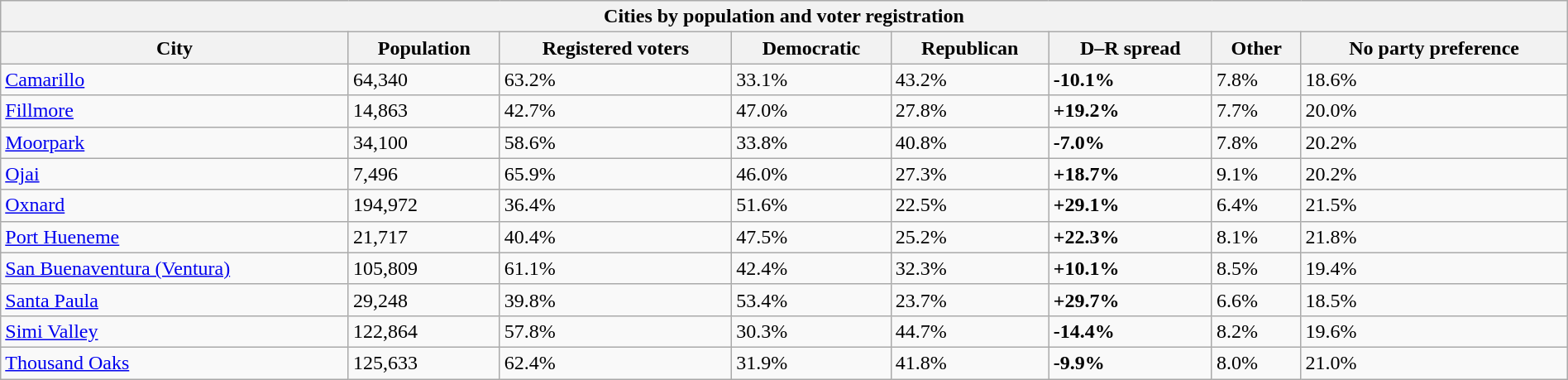<table class="wikitable collapsible collapsed sortable" style="width: 100%;">
<tr>
<th colspan="8">Cities by population and voter registration</th>
</tr>
<tr>
<th>City</th>
<th data-sort-type="number">Population</th>
<th data-sort-type="number">Registered voters<br></th>
<th data-sort-type="number">Democratic</th>
<th data-sort-type="number">Republican</th>
<th data-sort-type="number">D–R spread</th>
<th data-sort-type="number">Other</th>
<th data-sort-type="number">No party preference</th>
</tr>
<tr>
<td><a href='#'>Camarillo</a></td>
<td>64,340</td>
<td>63.2%</td>
<td>33.1%</td>
<td>43.2%</td>
<td><span><strong>-10.1%</strong></span></td>
<td>7.8%</td>
<td>18.6%</td>
</tr>
<tr>
<td><a href='#'>Fillmore</a></td>
<td>14,863</td>
<td>42.7%</td>
<td>47.0%</td>
<td>27.8%</td>
<td><span><strong>+19.2%</strong></span></td>
<td>7.7%</td>
<td>20.0%</td>
</tr>
<tr>
<td><a href='#'>Moorpark</a></td>
<td>34,100</td>
<td>58.6%</td>
<td>33.8%</td>
<td>40.8%</td>
<td><span><strong>-7.0%</strong></span></td>
<td>7.8%</td>
<td>20.2%</td>
</tr>
<tr>
<td><a href='#'>Ojai</a></td>
<td>7,496</td>
<td>65.9%</td>
<td>46.0%</td>
<td>27.3%</td>
<td><span><strong>+18.7%</strong></span></td>
<td>9.1%</td>
<td>20.2%</td>
</tr>
<tr>
<td><a href='#'>Oxnard</a></td>
<td>194,972</td>
<td>36.4%</td>
<td>51.6%</td>
<td>22.5%</td>
<td><span><strong>+29.1%</strong></span></td>
<td>6.4%</td>
<td>21.5%</td>
</tr>
<tr>
<td><a href='#'>Port Hueneme</a></td>
<td>21,717</td>
<td>40.4%</td>
<td>47.5%</td>
<td>25.2%</td>
<td><span><strong>+22.3%</strong></span></td>
<td>8.1%</td>
<td>21.8%</td>
</tr>
<tr>
<td><a href='#'>San Buenaventura (Ventura)</a></td>
<td>105,809</td>
<td>61.1%</td>
<td>42.4%</td>
<td>32.3%</td>
<td><span><strong>+10.1%</strong></span></td>
<td>8.5%</td>
<td>19.4%</td>
</tr>
<tr>
<td><a href='#'>Santa Paula</a></td>
<td>29,248</td>
<td>39.8%</td>
<td>53.4%</td>
<td>23.7%</td>
<td><span><strong>+29.7%</strong></span></td>
<td>6.6%</td>
<td>18.5%</td>
</tr>
<tr>
<td><a href='#'>Simi Valley</a></td>
<td>122,864</td>
<td>57.8%</td>
<td>30.3%</td>
<td>44.7%</td>
<td><span><strong>-14.4%</strong></span></td>
<td>8.2%</td>
<td>19.6%</td>
</tr>
<tr>
<td><a href='#'>Thousand Oaks</a></td>
<td>125,633</td>
<td>62.4%</td>
<td>31.9%</td>
<td>41.8%</td>
<td><span><strong>-9.9%</strong></span></td>
<td>8.0%</td>
<td>21.0%</td>
</tr>
</table>
